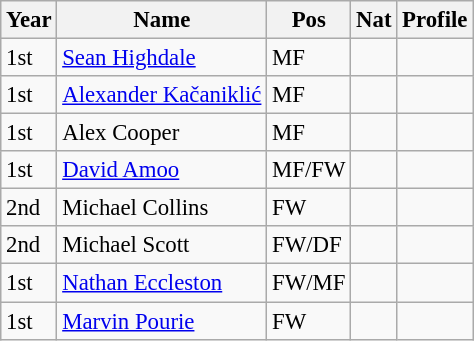<table class="wikitable" style="text-align:left; font-size:95%;">
<tr>
<th>Year</th>
<th>Name</th>
<th>Pos</th>
<th>Nat</th>
<th>Profile</th>
</tr>
<tr>
<td>1st</td>
<td><a href='#'>Sean Highdale</a></td>
<td>MF</td>
<td></td>
<td></td>
</tr>
<tr>
<td>1st</td>
<td><a href='#'>Alexander Kačaniklić</a></td>
<td>MF</td>
<td></td>
<td></td>
</tr>
<tr>
<td>1st</td>
<td>Alex Cooper</td>
<td>MF</td>
<td></td>
<td></td>
</tr>
<tr>
<td>1st</td>
<td><a href='#'>David Amoo</a></td>
<td>MF/FW</td>
<td></td>
<td></td>
</tr>
<tr>
<td>2nd</td>
<td>Michael Collins</td>
<td>FW</td>
<td></td>
<td></td>
</tr>
<tr>
<td>2nd</td>
<td>Michael Scott</td>
<td>FW/DF</td>
<td></td>
<td></td>
</tr>
<tr>
<td>1st</td>
<td><a href='#'>Nathan Eccleston</a></td>
<td>FW/MF</td>
<td></td>
<td></td>
</tr>
<tr>
<td>1st</td>
<td><a href='#'>Marvin Pourie</a></td>
<td>FW</td>
<td></td>
<td></td>
</tr>
</table>
